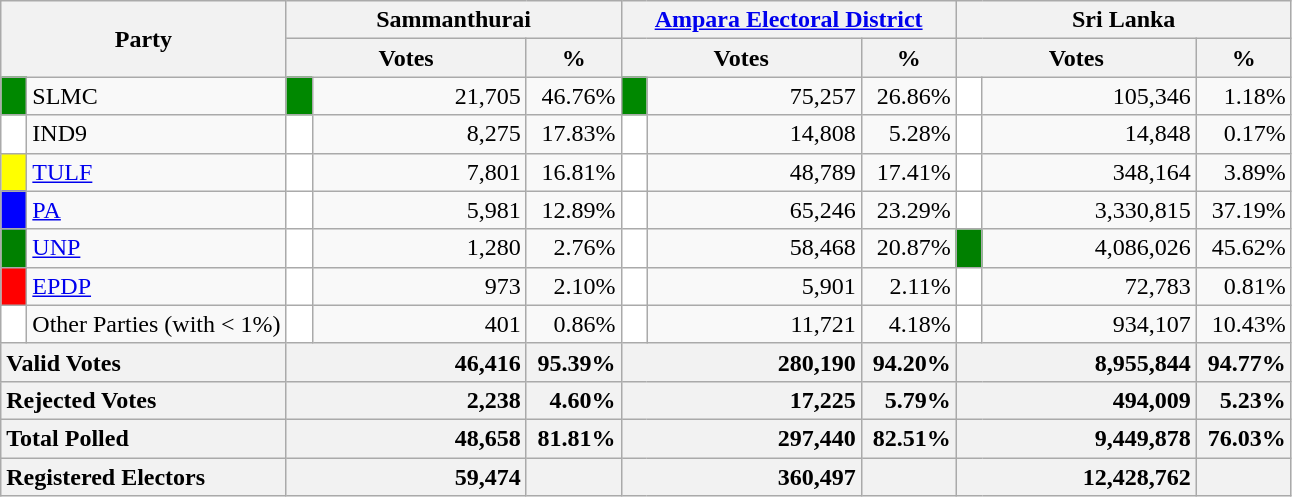<table class="wikitable">
<tr>
<th colspan="2" width="144px"rowspan="2">Party</th>
<th colspan="3" width="216px">Sammanthurai</th>
<th colspan="3" width="216px"><a href='#'>Ampara Electoral District</a></th>
<th colspan="3" width="216px">Sri Lanka</th>
</tr>
<tr>
<th colspan="2" width="144px">Votes</th>
<th>%</th>
<th colspan="2" width="144px">Votes</th>
<th>%</th>
<th colspan="2" width="144px">Votes</th>
<th>%</th>
</tr>
<tr>
<td style="background-color:#008800;" width="10px"></td>
<td style="text-align:left;">SLMC</td>
<td style="background-color:#008800;" width="10px"></td>
<td style="text-align:right;">21,705</td>
<td style="text-align:right;">46.76%</td>
<td style="background-color:#008800;" width="10px"></td>
<td style="text-align:right;">75,257</td>
<td style="text-align:right;">26.86%</td>
<td style="background-color:white;" width="10px"></td>
<td style="text-align:right;">105,346</td>
<td style="text-align:right;">1.18%</td>
</tr>
<tr>
<td style="background-color:white;" width="10px"></td>
<td style="text-align:left;">IND9</td>
<td style="background-color:white;" width="10px"></td>
<td style="text-align:right;">8,275</td>
<td style="text-align:right;">17.83%</td>
<td style="background-color:white;" width="10px"></td>
<td style="text-align:right;">14,808</td>
<td style="text-align:right;">5.28%</td>
<td style="background-color:white;" width="10px"></td>
<td style="text-align:right;">14,848</td>
<td style="text-align:right;">0.17%</td>
</tr>
<tr>
<td style="background-color:yellow;" width="10px"></td>
<td style="text-align:left;"><a href='#'>TULF</a></td>
<td style="background-color:white;" width="10px"></td>
<td style="text-align:right;">7,801</td>
<td style="text-align:right;">16.81%</td>
<td style="background-color:white;" width="10px"></td>
<td style="text-align:right;">48,789</td>
<td style="text-align:right;">17.41%</td>
<td style="background-color:white;" width="10px"></td>
<td style="text-align:right;">348,164</td>
<td style="text-align:right;">3.89%</td>
</tr>
<tr>
<td style="background-color:blue;" width="10px"></td>
<td style="text-align:left;"><a href='#'>PA</a></td>
<td style="background-color:white;" width="10px"></td>
<td style="text-align:right;">5,981</td>
<td style="text-align:right;">12.89%</td>
<td style="background-color:white;" width="10px"></td>
<td style="text-align:right;">65,246</td>
<td style="text-align:right;">23.29%</td>
<td style="background-color:white;" width="10px"></td>
<td style="text-align:right;">3,330,815</td>
<td style="text-align:right;">37.19%</td>
</tr>
<tr>
<td style="background-color:green;" width="10px"></td>
<td style="text-align:left;"><a href='#'>UNP</a></td>
<td style="background-color:white;" width="10px"></td>
<td style="text-align:right;">1,280</td>
<td style="text-align:right;">2.76%</td>
<td style="background-color:white;" width="10px"></td>
<td style="text-align:right;">58,468</td>
<td style="text-align:right;">20.87%</td>
<td style="background-color:green;" width="10px"></td>
<td style="text-align:right;">4,086,026</td>
<td style="text-align:right;">45.62%</td>
</tr>
<tr>
<td style="background-color:red;" width="10px"></td>
<td style="text-align:left;"><a href='#'>EPDP</a></td>
<td style="background-color:white;" width="10px"></td>
<td style="text-align:right;">973</td>
<td style="text-align:right;">2.10%</td>
<td style="background-color:white;" width="10px"></td>
<td style="text-align:right;">5,901</td>
<td style="text-align:right;">2.11%</td>
<td style="background-color:white;" width="10px"></td>
<td style="text-align:right;">72,783</td>
<td style="text-align:right;">0.81%</td>
</tr>
<tr>
<td style="background-color:white;" width="10px"></td>
<td style="text-align:left;">Other Parties (with < 1%)</td>
<td style="background-color:white;" width="10px"></td>
<td style="text-align:right;">401</td>
<td style="text-align:right;">0.86%</td>
<td style="background-color:white;" width="10px"></td>
<td style="text-align:right;">11,721</td>
<td style="text-align:right;">4.18%</td>
<td style="background-color:white;" width="10px"></td>
<td style="text-align:right;">934,107</td>
<td style="text-align:right;">10.43%</td>
</tr>
<tr>
<th colspan="2" width="144px"style="text-align:left;">Valid Votes</th>
<th style="text-align:right;"colspan="2" width="144px">46,416</th>
<th style="text-align:right;">95.39%</th>
<th style="text-align:right;"colspan="2" width="144px">280,190</th>
<th style="text-align:right;">94.20%</th>
<th style="text-align:right;"colspan="2" width="144px">8,955,844</th>
<th style="text-align:right;">94.77%</th>
</tr>
<tr>
<th colspan="2" width="144px"style="text-align:left;">Rejected Votes</th>
<th style="text-align:right;"colspan="2" width="144px">2,238</th>
<th style="text-align:right;">4.60%</th>
<th style="text-align:right;"colspan="2" width="144px">17,225</th>
<th style="text-align:right;">5.79%</th>
<th style="text-align:right;"colspan="2" width="144px">494,009</th>
<th style="text-align:right;">5.23%</th>
</tr>
<tr>
<th colspan="2" width="144px"style="text-align:left;">Total Polled</th>
<th style="text-align:right;"colspan="2" width="144px">48,658</th>
<th style="text-align:right;">81.81%</th>
<th style="text-align:right;"colspan="2" width="144px">297,440</th>
<th style="text-align:right;">82.51%</th>
<th style="text-align:right;"colspan="2" width="144px">9,449,878</th>
<th style="text-align:right;">76.03%</th>
</tr>
<tr>
<th colspan="2" width="144px"style="text-align:left;">Registered Electors</th>
<th style="text-align:right;"colspan="2" width="144px">59,474</th>
<th></th>
<th style="text-align:right;"colspan="2" width="144px">360,497</th>
<th></th>
<th style="text-align:right;"colspan="2" width="144px">12,428,762</th>
<th></th>
</tr>
</table>
